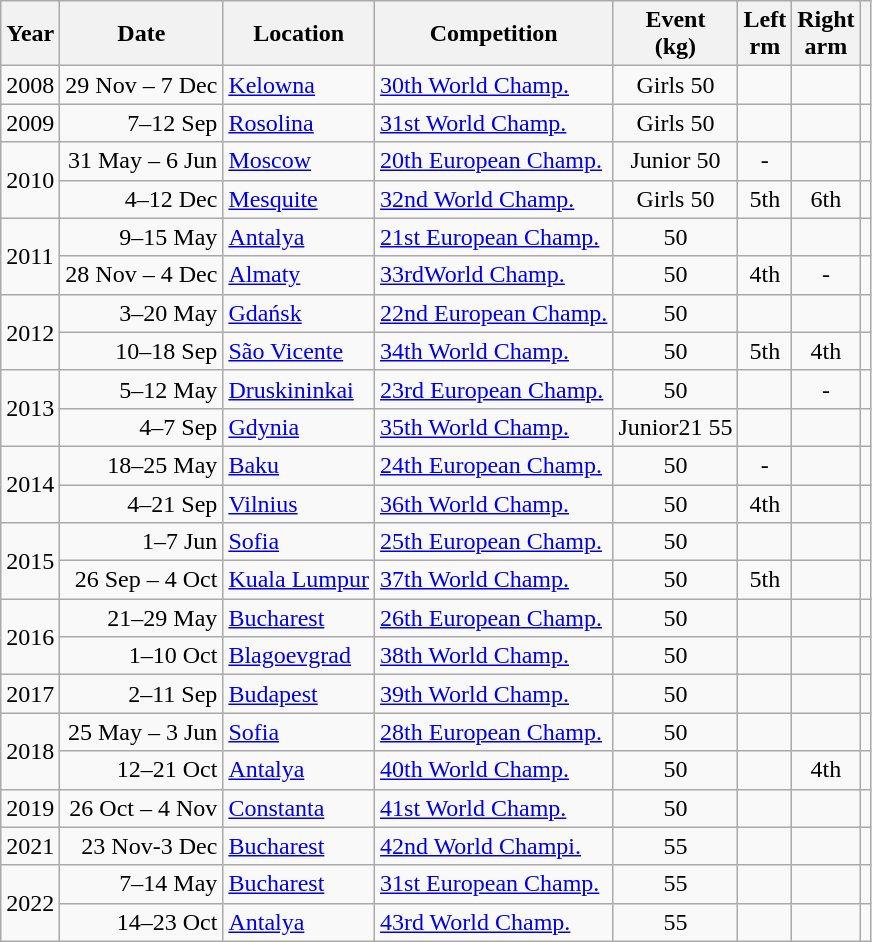<table class=wikitable>
<tr>
<th>Year</th>
<th>Date</th>
<th>Location</th>
<th>Competition</th>
<th>Event<br>(kg)</th>
<th>Left<br>rm</th>
<th>Right<br>arm</th>
<th></th>
</tr>
<tr>
<td rowspan=1>2008</td>
<td align=right>29 Nov – 7 Dec</td>
<td> <a href='#'>Kelowna</a></td>
<td><a href='#'>30th World Champ.</a></td>
<td align="center">Girls 50</td>
<td align=center></td>
<td align=center></td>
<td></td>
</tr>
<tr>
<td rowspan=1>2009</td>
<td align=right>7–12 Sep</td>
<td> <a href='#'>Rosolina</a></td>
<td><a href='#'>31st World Champ.</a></td>
<td align="center">Girls 50</td>
<td align=center></td>
<td align=center></td>
<td></td>
</tr>
<tr>
<td rowspan=2>2010</td>
<td align=right>31 May – 6 Jun</td>
<td> <a href='#'>Moscow</a></td>
<td><a href='#'>20th European Champ.</a></td>
<td align="center">Junior 50</td>
<td align=center>-</td>
<td align=center></td>
<td></td>
</tr>
<tr>
<td align=right>4–12 Dec</td>
<td> <a href='#'>Mesquite</a></td>
<td><a href='#'>32nd World Champ.</a></td>
<td align="center">Girls 50</td>
<td align=center>5th</td>
<td align=center>6th</td>
<td></td>
</tr>
<tr>
<td rowspan=2>2011</td>
<td align=right>9–15 May</td>
<td> <a href='#'>Antalya</a></td>
<td><a href='#'>21st European Champ.</a></td>
<td align="center">50</td>
<td align=center></td>
<td align=center></td>
<td></td>
</tr>
<tr>
<td align=right>28 Nov – 4 Dec</td>
<td> <a href='#'>Almaty</a></td>
<td><a href='#'>33rdWorld Champ.</a></td>
<td align="center">50</td>
<td align=center>4th</td>
<td align=center>-</td>
<td></td>
</tr>
<tr>
<td rowspan=2>2012</td>
<td align=right>3–20 May</td>
<td> <a href='#'>Gdańsk</a></td>
<td><a href='#'>22nd European Champ.</a></td>
<td align="center">50</td>
<td align=center></td>
<td align=center></td>
<td></td>
</tr>
<tr>
<td align=right>10–18 Sep</td>
<td> <a href='#'>São Vicente</a></td>
<td><a href='#'>34th World Champ.</a></td>
<td align="center">50</td>
<td align=center>5th</td>
<td align=center>4th</td>
<td></td>
</tr>
<tr>
<td rowspan=2>2013</td>
<td align=right>5–12 May</td>
<td> <a href='#'>Druskininkai</a></td>
<td><a href='#'>23rd European Champ.</a></td>
<td align="center">50</td>
<td align=center></td>
<td align=center>-</td>
<td></td>
</tr>
<tr>
<td align=right>4–7 Sep</td>
<td> <a href='#'>Gdynia</a></td>
<td><a href='#'>35th World Champ.</a></td>
<td align="center">Junior21 55</td>
<td align=center></td>
<td align=center></td>
<td></td>
</tr>
<tr>
<td rowspan=2>2014</td>
<td align=right>18–25 May</td>
<td> <a href='#'>Baku</a></td>
<td><a href='#'>24th European Champ.</a></td>
<td align="center">50</td>
<td align=center>-</td>
<td align=center></td>
<td></td>
</tr>
<tr>
<td align=right>4–21 Sep</td>
<td> <a href='#'>Vilnius</a></td>
<td><a href='#'>36th World Champ.</a></td>
<td align="center">50</td>
<td align=center http://waf-armwrestling.com/wp-content/uploads/2015/03/2014-Official-Results-WAF.pdf>4th</td>
<td align=center></td>
<td></td>
</tr>
<tr>
<td rowspan=2>2015</td>
<td align=right>1–7 Jun</td>
<td> <a href='#'>Sofia</a></td>
<td><a href='#'>25th European Champ.</a></td>
<td align="center">50</td>
<td align=center></td>
<td align=center></td>
<td></td>
</tr>
<tr>
<td align=right>26 Sep – 4 Oct</td>
<td> <a href='#'>Kuala Lumpur</a></td>
<td><a href='#'>37th World Champ.</a></td>
<td align="center">50</td>
<td align=center>5th</td>
<td align=center></td>
<td></td>
</tr>
<tr>
<td rowspan=2>2016</td>
<td align=right>21–29 May</td>
<td> <a href='#'>Bucharest</a></td>
<td><a href='#'>26th European Champ.</a></td>
<td align="center">50</td>
<td align=center></td>
<td align=center></td>
<td></td>
</tr>
<tr>
<td align=right>1–10 Oct</td>
<td> <a href='#'>Blagoevgrad</a></td>
<td><a href='#'>38th World Champ.</a></td>
<td align="center">50</td>
<td align=center></td>
<td align=center></td>
<td></td>
</tr>
<tr>
<td rowspan=1>2017</td>
<td align=right>2–11 Sep</td>
<td> <a href='#'>Budapest</a></td>
<td><a href='#'>39th World Champ.</a></td>
<td align="center">50</td>
<td align=center></td>
<td align=center></td>
<td></td>
</tr>
<tr>
<td rowspan=2>2018</td>
<td align=right>25 May – 3 Jun</td>
<td> <a href='#'>Sofia</a></td>
<td><a href='#'>28th European Champ.</a></td>
<td align="center">50</td>
<td align=center></td>
<td align=center></td>
<td></td>
</tr>
<tr>
<td align=right>12–21 Oct</td>
<td> <a href='#'>Antalya</a></td>
<td><a href='#'>40th World Champ.</a></td>
<td align="center">50</td>
<td align=center></td>
<td align=center>4th</td>
<td></td>
</tr>
<tr>
<td rowspan=1>2019</td>
<td align=right>26 Oct – 4 Nov</td>
<td> <a href='#'>Constanta</a></td>
<td><a href='#'>41st World Champ.</a></td>
<td align="center">50</td>
<td align=center></td>
<td align=center></td>
<td></td>
</tr>
<tr>
<td rowspan=1>2021</td>
<td align=right>23 Nov-3 Dec</td>
<td> <a href='#'>Bucharest</a></td>
<td><a href='#'>42nd World Champi.</a></td>
<td align=center>55</td>
<td align=center></td>
<td align=center></td>
<td></td>
</tr>
<tr>
<td rowspan=2>2022</td>
<td align=right>7–14 May</td>
<td> <a href='#'>Bucharest</a></td>
<td><a href='#'>31st European Champ.</a></td>
<td align="center">55</td>
<td align=center></td>
<td align=center></td>
<td></td>
</tr>
<tr>
<td align=right>14–23 Oct</td>
<td> <a href='#'>Antalya</a></td>
<td><a href='#'>43rd World Champ.</a></td>
<td align=center>55</td>
<td align=center></td>
<td align=center></td>
<td></td>
</tr>
</table>
